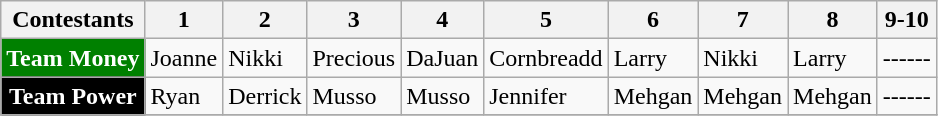<table class="wikitable">
<tr>
<th>Contestants</th>
<th>1</th>
<th>2</th>
<th>3</th>
<th>4</th>
<th>5</th>
<th>6</th>
<th>7</th>
<th>8</th>
<th>9-10</th>
</tr>
<tr>
<th style="background:green;color:white;">Team Money</th>
<td>Joanne</td>
<td>Nikki</td>
<td>Precious</td>
<td>DaJuan</td>
<td>Cornbreadd</td>
<td>Larry</td>
<td>Nikki</td>
<td>Larry</td>
<td>------</td>
</tr>
<tr>
<th style="background:black;color:white;">Team Power</th>
<td>Ryan</td>
<td>Derrick</td>
<td>Musso</td>
<td>Musso</td>
<td>Jennifer</td>
<td>Mehgan</td>
<td>Mehgan</td>
<td>Mehgan</td>
<td>------</td>
</tr>
<tr>
</tr>
</table>
